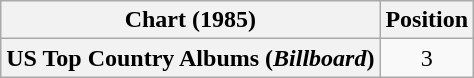<table class="wikitable plainrowheaders" style="text-align:center">
<tr>
<th scope="col">Chart (1985)</th>
<th scope="col">Position</th>
</tr>
<tr>
<th scope="row">US Top Country Albums (<em>Billboard</em>)</th>
<td>3</td>
</tr>
</table>
